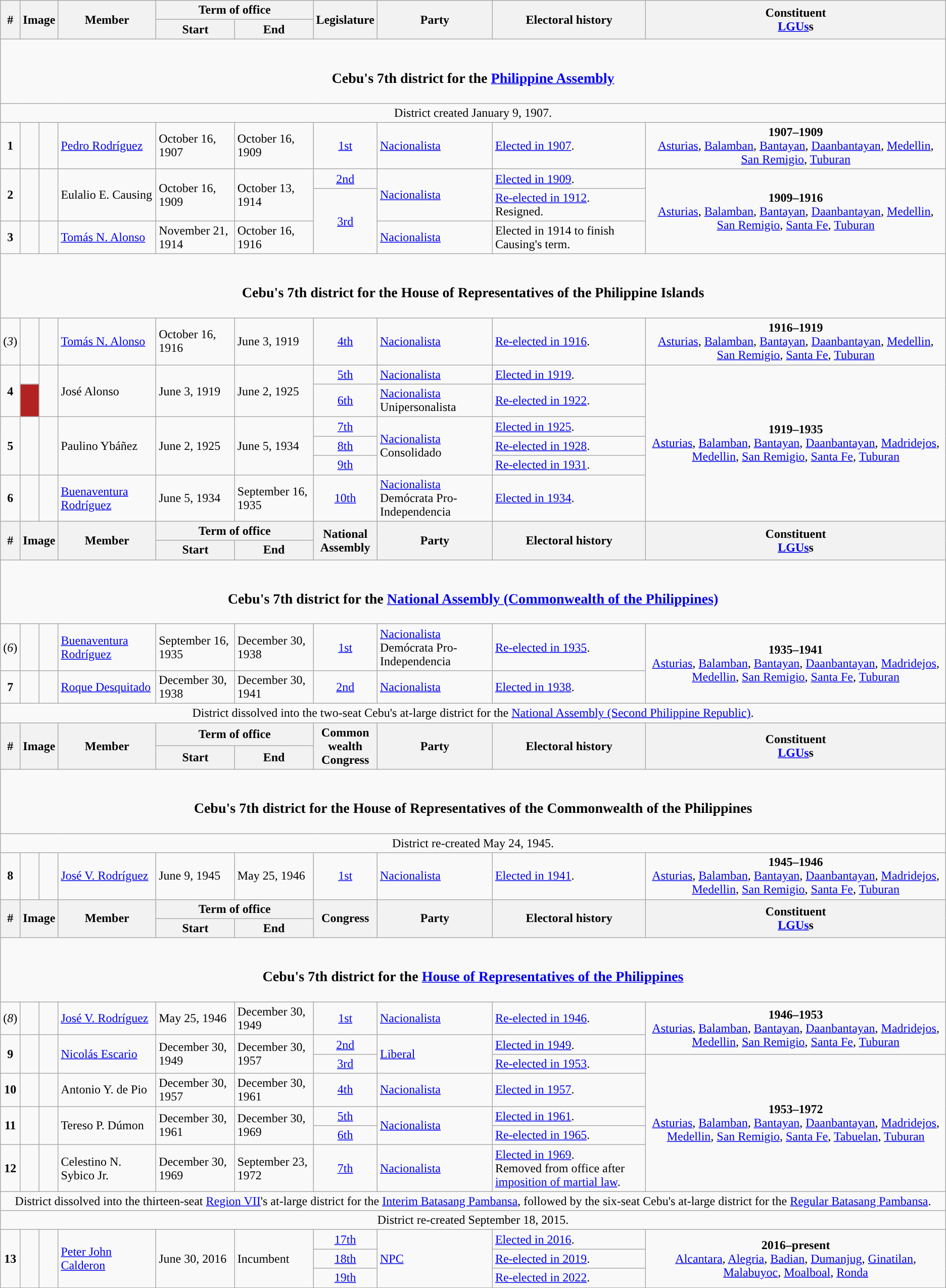<table class=wikitable>
<tr>
<th rowspan="2">#</th>
<th rowspan="2" colspan=2>Image</th>
<th rowspan="2">Member</th>
<th colspan=2>Term of office</th>
<th rowspan="2">Legislature</th>
<th rowspan="2">Party</th>
<th rowspan="2">Electoral history</th>
<th rowspan="2">Constituent<br><a href='#'>LGUs</a>s</th>
</tr>
<tr>
<th>Start</th>
<th>End</th>
</tr>
<tr>
<td colspan="10" style="text-align:center;"><br><h3>Cebu's 7th district for the <a href='#'>Philippine Assembly</a></h3></td>
</tr>
<tr>
<td colspan="10" style="text-align:center;">District created January 9, 1907.</td>
</tr>
<tr>
<td style="text-align:center;"><strong>1</strong></td>
<td style="color:inherit;background:"></td>
<td></td>
<td><a href='#'>Pedro Rodríguez</a></td>
<td>October 16, 1907</td>
<td>October 16, 1909</td>
<td style="text-align:center;"><a href='#'>1st</a></td>
<td><a href='#'>Nacionalista</a></td>
<td><a href='#'>Elected in 1907</a>.</td>
<td style="text-align:center;"><strong>1907–1909</strong><br><a href='#'>Asturias</a>, <a href='#'>Balamban</a>, <a href='#'>Bantayan</a>, <a href='#'>Daanbantayan</a>, <a href='#'>Medellin</a>, <a href='#'>San Remigio</a>, <a href='#'>Tuburan</a></td>
</tr>
<tr>
<td rowspan="2" style="text-align:center;"><strong>2</strong></td>
<td rowspan="2" style="color:inherit;background:"></td>
<td rowspan="2"></td>
<td rowspan="2">Eulalio E. Causing</td>
<td rowspan="2">October 16, 1909</td>
<td rowspan="2">October 13, 1914</td>
<td style="text-align:center;"><a href='#'>2nd</a></td>
<td rowspan="2"><a href='#'>Nacionalista</a></td>
<td><a href='#'>Elected in 1909</a>.</td>
<td rowspan="3" style="text-align:center;"><strong>1909–1916</strong><br><a href='#'>Asturias</a>, <a href='#'>Balamban</a>, <a href='#'>Bantayan</a>, <a href='#'>Daanbantayan</a>, <a href='#'>Medellin</a>, <a href='#'>San Remigio</a>, <a href='#'>Santa Fe</a>, <a href='#'>Tuburan</a></td>
</tr>
<tr>
<td rowspan="2" style="text-align:center;"><a href='#'>3rd</a></td>
<td><a href='#'>Re-elected in 1912</a>.<br>Resigned.</td>
</tr>
<tr>
<td style="text-align:center;"><strong>3</strong></td>
<td style="color:inherit;background:"></td>
<td></td>
<td><a href='#'>Tomás N. Alonso</a></td>
<td>November 21, 1914</td>
<td>October 16, 1916</td>
<td><a href='#'>Nacionalista</a></td>
<td>Elected in 1914 to finish Causing's term.</td>
</tr>
<tr>
<td colspan="10" style="text-align:center;"><br><h3>Cebu's 7th district for the House of Representatives of the Philippine Islands</h3></td>
</tr>
<tr>
<td style="text-align:center;">(<em>3</em>)</td>
<td style="color:inherit;background:"></td>
<td></td>
<td><a href='#'>Tomás N. Alonso</a></td>
<td>October 16, 1916</td>
<td>June 3, 1919</td>
<td style="text-align:center;"><a href='#'>4th</a></td>
<td><a href='#'>Nacionalista</a></td>
<td><a href='#'>Re-elected in 1916</a>.</td>
<td style="text-align:center;"><strong>1916–1919</strong><br><a href='#'>Asturias</a>, <a href='#'>Balamban</a>, <a href='#'>Bantayan</a>, <a href='#'>Daanbantayan</a>, <a href='#'>Medellin</a>, <a href='#'>San Remigio</a>, <a href='#'>Santa Fe</a>, <a href='#'>Tuburan</a></td>
</tr>
<tr>
<td rowspan="2" style="text-align:center;"><strong>4</strong></td>
<td style="color:inherit;background:"></td>
<td rowspan="2"></td>
<td rowspan="2">José Alonso</td>
<td rowspan="2">June 3, 1919</td>
<td rowspan="2">June 2, 1925</td>
<td style="text-align:center;"><a href='#'>5th</a></td>
<td><a href='#'>Nacionalista</a></td>
<td><a href='#'>Elected in 1919</a>.</td>
<td rowspan="6" style="text-align:center;"><strong>1919–1935</strong><br><a href='#'>Asturias</a>, <a href='#'>Balamban</a>, <a href='#'>Bantayan</a>, <a href='#'>Daanbantayan</a>, <a href='#'>Madridejos</a>, <a href='#'>Medellin</a>, <a href='#'>San Remigio</a>, <a href='#'>Santa Fe</a>, <a href='#'>Tuburan</a></td>
</tr>
<tr>
<td style="background-color:#B22222"></td>
<td style="text-align:center;"><a href='#'>6th</a></td>
<td><a href='#'>Nacionalista</a><br>Unipersonalista</td>
<td><a href='#'>Re-elected in 1922</a>.</td>
</tr>
<tr>
<td rowspan="3" style="text-align:center;"><strong>5</strong></td>
<td rowspan="3" style="color:inherit;background:"></td>
<td rowspan="3"></td>
<td rowspan="3">Paulino Ybáñez</td>
<td rowspan="3">June 2, 1925</td>
<td rowspan="3">June 5, 1934</td>
<td style="text-align:center;"><a href='#'>7th</a></td>
<td rowspan="3"><a href='#'>Nacionalista</a><br>Consolidado</td>
<td><a href='#'>Elected in 1925</a>.</td>
</tr>
<tr>
<td style="text-align:center;"><a href='#'>8th</a></td>
<td><a href='#'>Re-elected in 1928</a>.</td>
</tr>
<tr>
<td style="text-align:center;"><a href='#'>9th</a></td>
<td><a href='#'>Re-elected in 1931</a>.</td>
</tr>
<tr>
<td style="text-align:center;"><strong>6</strong></td>
<td style="color:inherit;background:"></td>
<td></td>
<td><a href='#'>Buenaventura Rodríguez</a></td>
<td>June 5, 1934</td>
<td>September 16, 1935</td>
<td style="text-align:center;"><a href='#'>10th</a></td>
<td><a href='#'>Nacionalista</a><br>Demócrata Pro-Independencia</td>
<td><a href='#'>Elected in 1934</a>.</td>
</tr>
<tr>
<th rowspan="2">#</th>
<th rowspan="2" colspan=2>Image</th>
<th rowspan="2">Member</th>
<th colspan=2>Term of office</th>
<th rowspan="2">National<br>Assembly</th>
<th rowspan="2">Party</th>
<th rowspan="2">Electoral history</th>
<th rowspan="2">Constituent<br><a href='#'>LGUs</a>s</th>
</tr>
<tr>
<th>Start</th>
<th>End</th>
</tr>
<tr>
<td colspan="10" style="text-align:center;"><br><h3>Cebu's 7th district for the <a href='#'>National Assembly (Commonwealth of the Philippines)</a></h3></td>
</tr>
<tr>
<td style="text-align:center;">(<em>6</em>)</td>
<td style="color:inherit;background:"></td>
<td></td>
<td><a href='#'>Buenaventura Rodríguez</a></td>
<td>September 16, 1935</td>
<td>December 30, 1938</td>
<td style="text-align:center;"><a href='#'>1st</a></td>
<td><a href='#'>Nacionalista</a><br>Demócrata Pro-Independencia</td>
<td><a href='#'>Re-elected in 1935</a>.</td>
<td rowspan=2" style="text-align:center;"><strong>1935–1941</strong><br><a href='#'>Asturias</a>, <a href='#'>Balamban</a>, <a href='#'>Bantayan</a>, <a href='#'>Daanbantayan</a>, <a href='#'>Madridejos</a>, <a href='#'>Medellin</a>, <a href='#'>San Remigio</a>, <a href='#'>Santa Fe</a>, <a href='#'>Tuburan</a></td>
</tr>
<tr>
<td style="text-align:center;"><strong>7</strong></td>
<td style="color:inherit;background:"></td>
<td></td>
<td><a href='#'>Roque Desquitado</a></td>
<td>December 30, 1938</td>
<td>December 30, 1941</td>
<td style="text-align:center;"><a href='#'>2nd</a></td>
<td><a href='#'>Nacionalista</a></td>
<td><a href='#'>Elected in 1938</a>.</td>
</tr>
<tr>
<td colspan="10" style="text-align:center;">District dissolved into the two-seat Cebu's at-large district for the <a href='#'>National Assembly (Second Philippine Republic)</a>.</td>
</tr>
<tr>
<th rowspan="2">#</th>
<th rowspan="2" colspan=2>Image</th>
<th rowspan="2">Member</th>
<th colspan=2>Term of office</th>
<th rowspan="2">Common<br>wealth<br>Congress</th>
<th rowspan="2">Party</th>
<th rowspan="2">Electoral history</th>
<th rowspan="2">Constituent<br><a href='#'>LGUs</a>s</th>
</tr>
<tr>
<th>Start</th>
<th>End</th>
</tr>
<tr>
<td colspan="10" style="text-align:center;"><br><h3>Cebu's 7th district for the House of Representatives of the Commonwealth of the Philippines</h3></td>
</tr>
<tr>
<td colspan="10" style="text-align:center;">District re-created May 24, 1945.</td>
</tr>
<tr>
<td style="text-align:center;"><strong>8</strong></td>
<td style="color:inherit;background:"></td>
<td></td>
<td><a href='#'>José V. Rodríguez</a></td>
<td>June 9, 1945</td>
<td>May 25, 1946</td>
<td style="text-align:center;"><a href='#'>1st</a></td>
<td><a href='#'>Nacionalista</a></td>
<td><a href='#'>Elected in 1941</a>.</td>
<td style="text-align:center;"><strong>1945–1946</strong><br><a href='#'>Asturias</a>, <a href='#'>Balamban</a>, <a href='#'>Bantayan</a>, <a href='#'>Daanbantayan</a>, <a href='#'>Madridejos</a>, <a href='#'>Medellin</a>, <a href='#'>San Remigio</a>, <a href='#'>Santa Fe</a>, <a href='#'>Tuburan</a></td>
</tr>
<tr>
<th rowspan="2">#</th>
<th rowspan="2" colspan=2>Image</th>
<th rowspan="2">Member</th>
<th colspan=2>Term of office</th>
<th rowspan="2">Congress</th>
<th rowspan="2">Party</th>
<th rowspan="2">Electoral history</th>
<th rowspan="2">Constituent<br><a href='#'>LGUs</a>s</th>
</tr>
<tr>
<th>Start</th>
<th>End</th>
</tr>
<tr>
<td colspan="10" style="text-align:center;"><br><h3>Cebu's 7th district for the <a href='#'>House of Representatives of the Philippines</a></h3></td>
</tr>
<tr>
<td style="text-align:center;">(<em>8</em>)</td>
<td style="color:inherit;background:"></td>
<td></td>
<td><a href='#'>José V. Rodríguez</a></td>
<td>May 25, 1946</td>
<td>December 30, 1949</td>
<td style="text-align:center;"><a href='#'>1st</a></td>
<td><a href='#'>Nacionalista</a></td>
<td><a href='#'>Re-elected in 1946</a>.</td>
<td rowspan="2" style="text-align:center;"><strong>1946–1953</strong><br><a href='#'>Asturias</a>, <a href='#'>Balamban</a>, <a href='#'>Bantayan</a>, <a href='#'>Daanbantayan</a>, <a href='#'>Madridejos</a>, <a href='#'>Medellin</a>, <a href='#'>San Remigio</a>, <a href='#'>Santa Fe</a>, <a href='#'>Tuburan</a></td>
</tr>
<tr>
<td rowspan="2" style="text-align:center;"><strong>9</strong></td>
<td rowspan="2" style="color:inherit;background:"></td>
<td rowspan="2"></td>
<td rowspan="2"><a href='#'>Nicolás Escario</a></td>
<td rowspan="2">December 30, 1949</td>
<td rowspan="2">December 30, 1957</td>
<td style="text-align:center;"><a href='#'>2nd</a></td>
<td rowspan="2"><a href='#'>Liberal</a></td>
<td><a href='#'>Elected in 1949</a>.</td>
</tr>
<tr>
<td style="text-align:center;"><a href='#'>3rd</a></td>
<td><a href='#'>Re-elected in 1953</a>.</td>
<td rowspan="5" style="text-align:center;"><strong>1953–1972</strong><br><a href='#'>Asturias</a>, <a href='#'>Balamban</a>, <a href='#'>Bantayan</a>, <a href='#'>Daanbantayan</a>, <a href='#'>Madridejos</a>, <a href='#'>Medellin</a>, <a href='#'>San Remigio</a>, <a href='#'>Santa Fe</a>, <a href='#'>Tabuelan</a>, <a href='#'>Tuburan</a></td>
</tr>
<tr>
<td style="text-align:center;"><strong>10</strong></td>
<td style="color:inherit;background:"></td>
<td></td>
<td>Antonio Y. de Pio</td>
<td>December 30, 1957</td>
<td>December 30, 1961</td>
<td style="text-align:center;"><a href='#'>4th</a></td>
<td><a href='#'>Nacionalista</a></td>
<td><a href='#'>Elected in 1957</a>.</td>
</tr>
<tr>
<td rowspan="2" style="text-align:center;"><strong>11</strong></td>
<td rowspan="2" style="color:inherit;background:"></td>
<td rowspan="2"></td>
<td rowspan="2">Tereso P. Dúmon</td>
<td rowspan="2">December 30, 1961</td>
<td rowspan="2">December 30, 1969</td>
<td style="text-align:center;"><a href='#'>5th</a></td>
<td rowspan="2"><a href='#'>Nacionalista</a></td>
<td><a href='#'>Elected in 1961</a>.</td>
</tr>
<tr>
<td style="text-align:center;"><a href='#'>6th</a></td>
<td><a href='#'>Re-elected in 1965</a>.</td>
</tr>
<tr>
<td style="text-align:center;"><strong>12</strong></td>
<td style="color:inherit;background:"></td>
<td></td>
<td>Celestino N. Sybico Jr.</td>
<td>December 30, 1969</td>
<td>September 23, 1972</td>
<td style="text-align:center;"><a href='#'>7th</a></td>
<td><a href='#'>Nacionalista</a></td>
<td><a href='#'>Elected in 1969</a>.<br>Removed from office after <a href='#'>imposition of martial law</a>.</td>
</tr>
<tr>
<td colspan="10" style="text-align:center;">District dissolved into the thirteen-seat <a href='#'>Region VII</a>'s at-large district for the <a href='#'>Interim Batasang Pambansa</a>, followed by the six-seat Cebu's at-large district for the <a href='#'>Regular Batasang Pambansa</a>.</td>
</tr>
<tr>
<td colspan="10" style="text-align:center;">District re-created September 18, 2015.</td>
</tr>
<tr>
<td rowspan="3" style="text-align:center;"><strong>13</strong></td>
<td rowspan="3" style="color:inherit;background:"></td>
<td rowspan="3"></td>
<td rowspan="3"><a href='#'>Peter John Calderon</a></td>
<td rowspan="3">June 30, 2016</td>
<td rowspan="3">Incumbent</td>
<td style="text-align:center;"><a href='#'>17th</a></td>
<td rowspan="3"><a href='#'>NPC</a></td>
<td><a href='#'>Elected in 2016</a>.</td>
<td rowspan="3" style="text-align:center;"><strong>2016–present</strong><br><a href='#'>Alcantara</a>, <a href='#'>Alegria</a>, <a href='#'>Badian</a>, <a href='#'>Dumanjug</a>, <a href='#'>Ginatilan</a>, <a href='#'>Malabuyoc</a>, <a href='#'>Moalboal</a>, <a href='#'>Ronda</a></td>
</tr>
<tr>
<td style="text-align:center;"><a href='#'>18th</a></td>
<td><a href='#'>Re-elected in 2019</a>.</td>
</tr>
<tr>
<td style="text-align:center;"><a href='#'>19th</a></td>
<td><a href='#'>Re-elected in 2022</a>.</td>
</tr>
</table>
